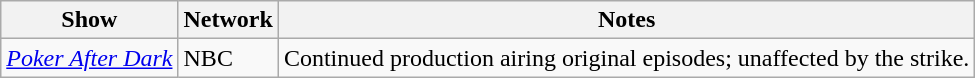<table class="wikitable sortable">
<tr>
<th>Show</th>
<th>Network</th>
<th>Notes</th>
</tr>
<tr>
<td><em><a href='#'>Poker After Dark</a></em></td>
<td>NBC</td>
<td>Continued production airing original episodes; unaffected by the strike.</td>
</tr>
</table>
